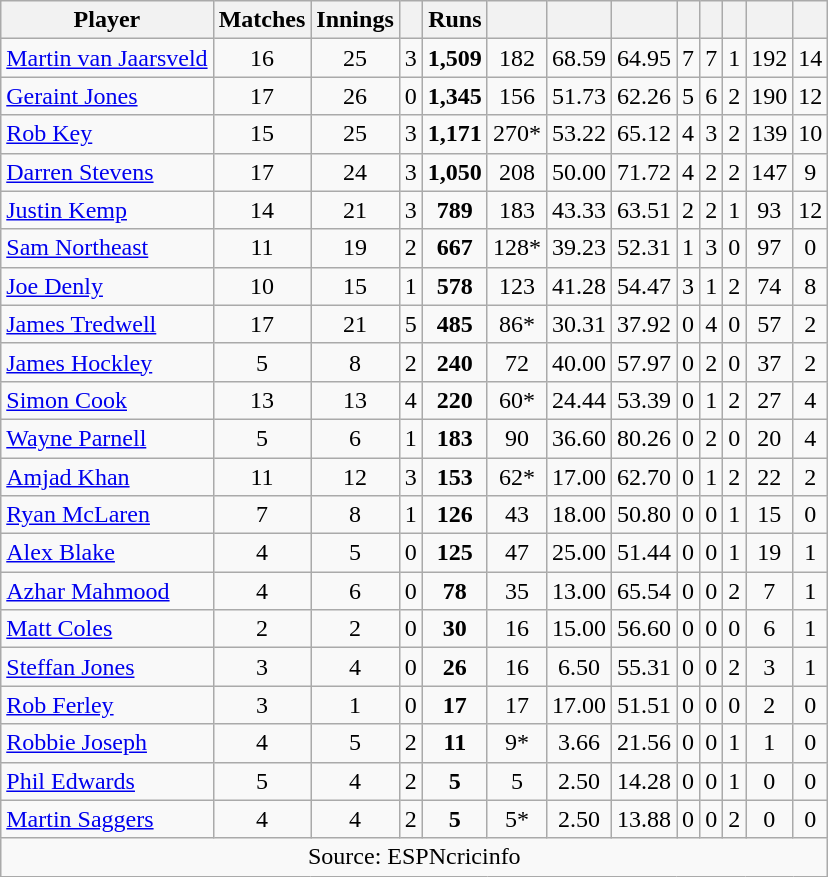<table class="wikitable" style="text-align:center">
<tr>
<th>Player</th>
<th>Matches</th>
<th>Innings</th>
<th></th>
<th>Runs</th>
<th></th>
<th></th>
<th></th>
<th></th>
<th></th>
<th></th>
<th></th>
<th></th>
</tr>
<tr>
<td align="left"><a href='#'>Martin van Jaarsveld</a></td>
<td>16</td>
<td>25</td>
<td>3</td>
<td><strong>1,509</strong></td>
<td>182</td>
<td>68.59</td>
<td>64.95</td>
<td>7</td>
<td>7</td>
<td>1</td>
<td>192</td>
<td>14</td>
</tr>
<tr>
<td align="left"><a href='#'>Geraint Jones</a></td>
<td>17</td>
<td>26</td>
<td>0</td>
<td><strong>1,345</strong></td>
<td>156</td>
<td>51.73</td>
<td>62.26</td>
<td>5</td>
<td>6</td>
<td>2</td>
<td>190</td>
<td>12</td>
</tr>
<tr>
<td align="left"><a href='#'>Rob Key</a></td>
<td>15</td>
<td>25</td>
<td>3</td>
<td><strong>1,171</strong></td>
<td>270*</td>
<td>53.22</td>
<td>65.12</td>
<td>4</td>
<td>3</td>
<td>2</td>
<td>139</td>
<td>10</td>
</tr>
<tr>
<td align="left"><a href='#'>Darren Stevens</a></td>
<td>17</td>
<td>24</td>
<td>3</td>
<td><strong>1,050</strong></td>
<td>208</td>
<td>50.00</td>
<td>71.72</td>
<td>4</td>
<td>2</td>
<td>2</td>
<td>147</td>
<td>9</td>
</tr>
<tr>
<td align="left"><a href='#'>Justin Kemp</a></td>
<td>14</td>
<td>21</td>
<td>3</td>
<td><strong>789</strong></td>
<td>183</td>
<td>43.33</td>
<td>63.51</td>
<td>2</td>
<td>2</td>
<td>1</td>
<td>93</td>
<td>12</td>
</tr>
<tr>
<td align="left"><a href='#'>Sam Northeast</a></td>
<td>11</td>
<td>19</td>
<td>2</td>
<td><strong>667</strong></td>
<td>128*</td>
<td>39.23</td>
<td>52.31</td>
<td>1</td>
<td>3</td>
<td>0</td>
<td>97</td>
<td>0</td>
</tr>
<tr>
<td align="left"><a href='#'>Joe Denly</a></td>
<td>10</td>
<td>15</td>
<td>1</td>
<td><strong>578</strong></td>
<td>123</td>
<td>41.28</td>
<td>54.47</td>
<td>3</td>
<td>1</td>
<td>2</td>
<td>74</td>
<td>8</td>
</tr>
<tr>
<td align="left"><a href='#'>James Tredwell</a></td>
<td>17</td>
<td>21</td>
<td>5</td>
<td><strong>485</strong></td>
<td>86*</td>
<td>30.31</td>
<td>37.92</td>
<td>0</td>
<td>4</td>
<td>0</td>
<td>57</td>
<td>2</td>
</tr>
<tr>
<td align="left"><a href='#'>James Hockley</a></td>
<td>5</td>
<td>8</td>
<td>2</td>
<td><strong>240</strong></td>
<td>72</td>
<td>40.00</td>
<td>57.97</td>
<td>0</td>
<td>2</td>
<td>0</td>
<td>37</td>
<td>2</td>
</tr>
<tr>
<td align="left"><a href='#'>Simon Cook</a></td>
<td>13</td>
<td>13</td>
<td>4</td>
<td><strong>220</strong></td>
<td>60*</td>
<td>24.44</td>
<td>53.39</td>
<td>0</td>
<td>1</td>
<td>2</td>
<td>27</td>
<td>4</td>
</tr>
<tr>
<td align="left"><a href='#'>Wayne Parnell</a></td>
<td>5</td>
<td>6</td>
<td>1</td>
<td><strong>183</strong></td>
<td>90</td>
<td>36.60</td>
<td>80.26</td>
<td>0</td>
<td>2</td>
<td>0</td>
<td>20</td>
<td>4</td>
</tr>
<tr>
<td align="left"><a href='#'>Amjad Khan</a></td>
<td>11</td>
<td>12</td>
<td>3</td>
<td><strong>153</strong></td>
<td>62*</td>
<td>17.00</td>
<td>62.70</td>
<td>0</td>
<td>1</td>
<td>2</td>
<td>22</td>
<td>2</td>
</tr>
<tr>
<td align="left"><a href='#'>Ryan McLaren</a></td>
<td>7</td>
<td>8</td>
<td>1</td>
<td><strong>126</strong></td>
<td>43</td>
<td>18.00</td>
<td>50.80</td>
<td>0</td>
<td>0</td>
<td>1</td>
<td>15</td>
<td>0</td>
</tr>
<tr>
<td align="left"><a href='#'>Alex Blake</a></td>
<td>4</td>
<td>5</td>
<td>0</td>
<td><strong>125</strong></td>
<td>47</td>
<td>25.00</td>
<td>51.44</td>
<td>0</td>
<td>0</td>
<td>1</td>
<td>19</td>
<td>1</td>
</tr>
<tr>
<td align="left"><a href='#'>Azhar Mahmood</a></td>
<td>4</td>
<td>6</td>
<td>0</td>
<td><strong>78</strong></td>
<td>35</td>
<td>13.00</td>
<td>65.54</td>
<td>0</td>
<td>0</td>
<td>2</td>
<td>7</td>
<td>1</td>
</tr>
<tr>
<td align="left"><a href='#'>Matt Coles</a></td>
<td>2</td>
<td>2</td>
<td>0</td>
<td><strong>30</strong></td>
<td>16</td>
<td>15.00</td>
<td>56.60</td>
<td>0</td>
<td>0</td>
<td>0</td>
<td>6</td>
<td>1</td>
</tr>
<tr>
<td align="left"><a href='#'>Steffan Jones</a></td>
<td>3</td>
<td>4</td>
<td>0</td>
<td><strong>26</strong></td>
<td>16</td>
<td>6.50</td>
<td>55.31</td>
<td>0</td>
<td>0</td>
<td>2</td>
<td>3</td>
<td>1</td>
</tr>
<tr>
<td align="left"><a href='#'>Rob Ferley</a></td>
<td>3</td>
<td>1</td>
<td>0</td>
<td><strong>17</strong></td>
<td>17</td>
<td>17.00</td>
<td>51.51</td>
<td>0</td>
<td>0</td>
<td>0</td>
<td>2</td>
<td>0</td>
</tr>
<tr>
<td align="left"><a href='#'>Robbie Joseph</a></td>
<td>4</td>
<td>5</td>
<td>2</td>
<td><strong>11</strong></td>
<td>9*</td>
<td>3.66</td>
<td>21.56</td>
<td>0</td>
<td>0</td>
<td>1</td>
<td>1</td>
<td>0</td>
</tr>
<tr>
<td align="left"><a href='#'>Phil Edwards</a></td>
<td>5</td>
<td>4</td>
<td>2</td>
<td><strong>5</strong></td>
<td>5</td>
<td>2.50</td>
<td>14.28</td>
<td>0</td>
<td>0</td>
<td>1</td>
<td>0</td>
<td>0</td>
</tr>
<tr>
<td align="left"><a href='#'>Martin Saggers</a></td>
<td>4</td>
<td>4</td>
<td>2</td>
<td><strong>5</strong></td>
<td>5*</td>
<td>2.50</td>
<td>13.88</td>
<td>0</td>
<td>0</td>
<td>2</td>
<td>0</td>
<td>0</td>
</tr>
<tr>
<td colspan="13">Source: ESPNcricinfo</td>
</tr>
</table>
